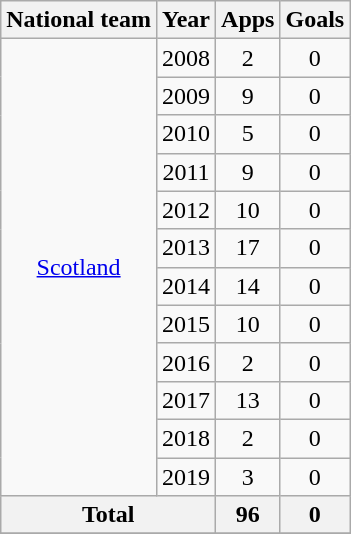<table class=wikitable style="text-align:center">
<tr>
<th>National team</th>
<th>Year</th>
<th>Apps</th>
<th>Goals</th>
</tr>
<tr>
<td rowspan="12"><a href='#'>Scotland</a></td>
<td>2008</td>
<td>2</td>
<td>0</td>
</tr>
<tr>
<td>2009</td>
<td>9</td>
<td>0</td>
</tr>
<tr>
<td>2010</td>
<td>5</td>
<td>0</td>
</tr>
<tr>
<td>2011</td>
<td>9</td>
<td>0</td>
</tr>
<tr>
<td>2012</td>
<td>10</td>
<td>0</td>
</tr>
<tr>
<td>2013</td>
<td>17</td>
<td>0</td>
</tr>
<tr>
<td>2014</td>
<td>14</td>
<td>0</td>
</tr>
<tr>
<td>2015</td>
<td>10</td>
<td>0</td>
</tr>
<tr>
<td>2016</td>
<td>2</td>
<td>0</td>
</tr>
<tr>
<td>2017</td>
<td>13</td>
<td>0</td>
</tr>
<tr>
<td>2018</td>
<td>2</td>
<td>0</td>
</tr>
<tr>
<td>2019</td>
<td>3</td>
<td>0</td>
</tr>
<tr>
<th colspan=2>Total</th>
<th>96</th>
<th>0</th>
</tr>
<tr>
</tr>
</table>
